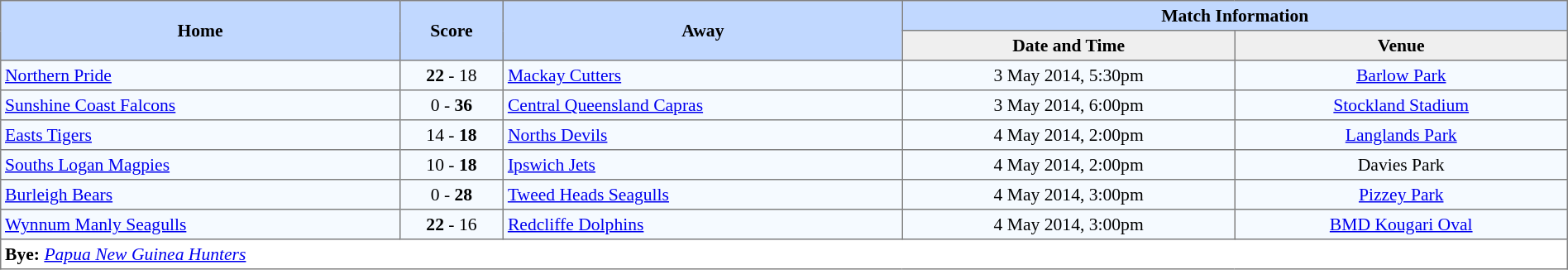<table border=1 style="border-collapse:collapse; font-size:90%; text-align:center;" cellpadding=3 cellspacing=0>
<tr bgcolor=#C1D8FF>
<th rowspan=2 width=12%>Home</th>
<th rowspan=2 width=3%>Score</th>
<th rowspan=2 width=12%>Away</th>
<th colspan=5>Match Information</th>
</tr>
<tr bgcolor=#EFEFEF>
<th width=10%>Date and Time</th>
<th width=10%>Venue</th>
</tr>
<tr bgcolor=#F5FAFF>
<td align=left> <a href='#'>Northern Pride</a></td>
<td><strong>22</strong> - 18</td>
<td align=left> <a href='#'>Mackay Cutters</a></td>
<td>3 May 2014, 5:30pm</td>
<td><a href='#'>Barlow Park</a></td>
</tr>
<tr bgcolor=#F5FAFF>
<td align=left> <a href='#'>Sunshine Coast Falcons</a></td>
<td>0 - <strong>36</strong></td>
<td align=left> <a href='#'>Central Queensland Capras</a></td>
<td>3 May 2014, 6:00pm</td>
<td><a href='#'>Stockland Stadium</a></td>
</tr>
<tr bgcolor=#F5FAFF>
<td align=left> <a href='#'>Easts Tigers</a></td>
<td>14 - <strong>18</strong></td>
<td align=left> <a href='#'>Norths Devils</a></td>
<td>4 May 2014, 2:00pm</td>
<td><a href='#'>Langlands Park</a></td>
</tr>
<tr bgcolor=#F5FAFF>
<td align=left> <a href='#'>Souths Logan Magpies</a></td>
<td>10 - <strong>18</strong></td>
<td align=left> <a href='#'>Ipswich Jets</a></td>
<td>4 May 2014, 2:00pm</td>
<td>Davies Park</td>
</tr>
<tr bgcolor=#F5FAFF>
<td align=left> <a href='#'>Burleigh Bears</a></td>
<td>0 - <strong>28</strong></td>
<td align=left> <a href='#'>Tweed Heads Seagulls</a></td>
<td>4 May 2014, 3:00pm</td>
<td><a href='#'>Pizzey Park</a></td>
</tr>
<tr bgcolor=#F5FAFF>
<td align=left> <a href='#'>Wynnum Manly Seagulls</a></td>
<td><strong>22</strong> - 16</td>
<td align=left> <a href='#'>Redcliffe Dolphins</a></td>
<td>4 May 2014, 3:00pm</td>
<td><a href='#'>BMD Kougari Oval</a></td>
</tr>
<tr>
<td colspan="5" style="text-align:left;"><strong>Bye:</strong> <em><a href='#'>Papua New Guinea Hunters</a></em></td>
</tr>
</table>
